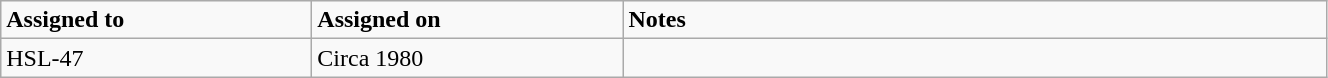<table class="wikitable" style="width: 70%;">
<tr>
<td style="width: 200px;"><strong>Assigned to</strong></td>
<td style="width: 200px;"><strong>Assigned on</strong></td>
<td><strong>Notes</strong></td>
</tr>
<tr>
<td>HSL-47</td>
<td>Circa 1980</td>
<td></td>
</tr>
</table>
